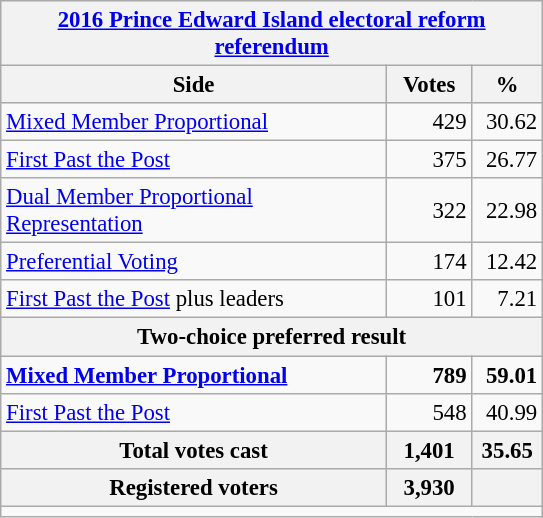<table class="wikitable" style="font-size: 95%; clear:both">
<tr style="background-color:#E9E9E9">
<th colspan=4><a href='#'>2016 Prince Edward Island electoral reform referendum</a></th>
</tr>
<tr style="background-color:#E9E9E9">
<th style="width: 250px">Side</th>
<th style="width: 50px">Votes</th>
<th style="width: 40px">%</th>
</tr>
<tr>
<td><a href='#'>Mixed Member Proportional</a></td>
<td align="right">429</td>
<td align="right">30.62</td>
</tr>
<tr>
<td><a href='#'>First Past the Post</a></td>
<td align="right">375</td>
<td align="right">26.77</td>
</tr>
<tr>
<td><a href='#'>Dual Member Proportional Representation</a></td>
<td align="right">322</td>
<td align="right">22.98</td>
</tr>
<tr>
<td><a href='#'>Preferential Voting</a></td>
<td align="right">174</td>
<td align="right">12.42</td>
</tr>
<tr>
<td><a href='#'>First Past the Post</a> plus leaders</td>
<td align="right">101</td>
<td align="right">7.21</td>
</tr>
<tr style="background-color:#E9E9E9">
<th colspan=4 align="left">Two-choice preferred result</th>
</tr>
<tr>
<td><strong><a href='#'>Mixed Member Proportional</a></strong></td>
<td align="right"><strong>789</strong></td>
<td align="right"><strong>59.01</strong></td>
</tr>
<tr>
<td><a href='#'>First Past the Post</a></td>
<td align="right">548</td>
<td align="right">40.99</td>
</tr>
<tr bgcolor="white">
<th align="center">Total votes cast</th>
<th align="right">1,401</th>
<th align="right">35.65</th>
</tr>
<tr bgcolor="white">
<th align="center">Registered voters</th>
<th align="right">3,930</th>
<th align="right"></th>
</tr>
<tr>
<td colspan=4 style="border-top:1px solid darkgray;"></td>
</tr>
</table>
